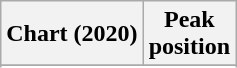<table class="wikitable sortable plainrowheaders" style="text-align:center">
<tr>
<th scope="col">Chart (2020)</th>
<th scope="col">Peak<br>position</th>
</tr>
<tr>
</tr>
<tr>
</tr>
</table>
